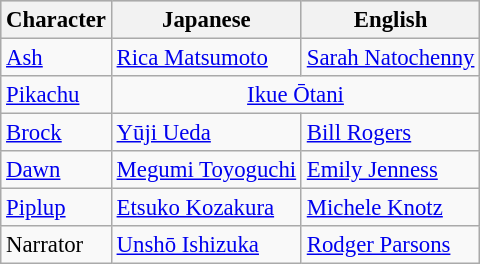<table class="wikitable" style="margin:0; font-size:95%;">
<tr style="background:#ccc; text-align:center;">
<th>Character</th>
<th>Japanese</th>
<th>English</th>
</tr>
<tr>
<td><a href='#'>Ash</a></td>
<td><a href='#'>Rica Matsumoto</a></td>
<td><a href='#'>Sarah Natochenny</a></td>
</tr>
<tr>
<td><a href='#'>Pikachu</a></td>
<td colspan="2" style="text-align:center;"><a href='#'>Ikue Ōtani</a></td>
</tr>
<tr>
<td><a href='#'>Brock</a></td>
<td><a href='#'>Yūji Ueda</a></td>
<td><a href='#'>Bill Rogers</a></td>
</tr>
<tr>
<td><a href='#'>Dawn</a></td>
<td><a href='#'>Megumi Toyoguchi</a></td>
<td><a href='#'>Emily Jenness</a></td>
</tr>
<tr>
<td><a href='#'>Piplup</a></td>
<td><a href='#'>Etsuko Kozakura</a></td>
<td><a href='#'>Michele Knotz</a></td>
</tr>
<tr>
<td>Narrator</td>
<td><a href='#'>Unshō Ishizuka</a></td>
<td><a href='#'>Rodger Parsons</a></td>
</tr>
</table>
